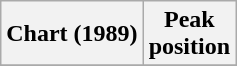<table class="wikitable">
<tr>
<th align="left">Chart (1989)</th>
<th align="center">Peak<br>position</th>
</tr>
<tr>
</tr>
</table>
